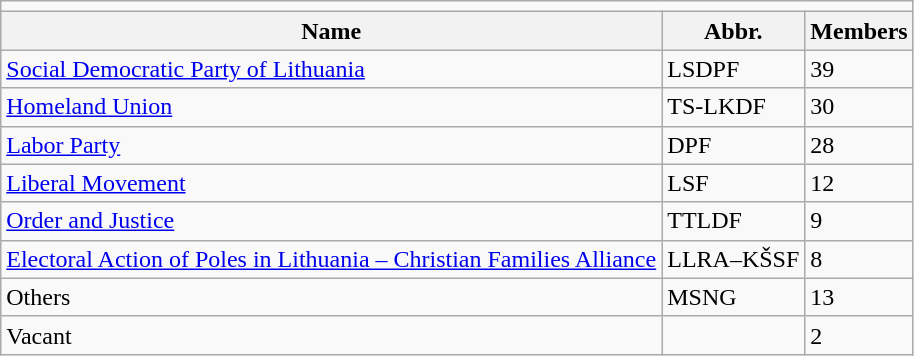<table class=wikitable style=text-align:left>
<tr>
<td colspan=4 align=center></td>
</tr>
<tr>
<th>Name</th>
<th>Abbr.</th>
<th>Members</th>
</tr>
<tr>
<td><a href='#'>Social Democratic Party of Lithuania</a></td>
<td>LSDPF</td>
<td>39</td>
</tr>
<tr>
<td><a href='#'>Homeland Union</a></td>
<td>TS-LKDF</td>
<td>30</td>
</tr>
<tr>
<td><a href='#'>Labor Party</a></td>
<td>DPF</td>
<td>28</td>
</tr>
<tr>
<td><a href='#'>Liberal Movement</a></td>
<td>LSF</td>
<td>12</td>
</tr>
<tr>
<td><a href='#'>Order and Justice</a></td>
<td>TTLDF</td>
<td>9</td>
</tr>
<tr>
<td><a href='#'>Electoral Action of Poles in Lithuania – Christian Families Alliance</a></td>
<td>LLRA–KŠSF</td>
<td>8</td>
</tr>
<tr>
<td>Others</td>
<td>MSNG</td>
<td>13</td>
</tr>
<tr>
<td>Vacant</td>
<td></td>
<td>2</td>
</tr>
</table>
